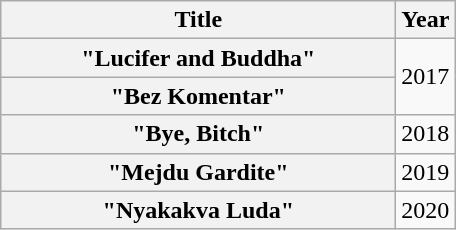<table class="wikitable plainrowheaders" style="text-align:center;">
<tr>
<th scope="col" style="width:16em;">Title</th>
<th scope="col">Year</th>
</tr>
<tr>
<th scope="row">"Lucifer and Buddha"<br></th>
<td rowspan="2">2017</td>
</tr>
<tr>
<th scope="row">"Bez Komentar"</th>
</tr>
<tr>
<th scope="row">"Bye, Bitch"</th>
<td>2018</td>
</tr>
<tr>
<th scope="row">"Mejdu Gardite"</th>
<td>2019</td>
</tr>
<tr>
<th>"Nyakakva Luda"</th>
<td>2020</td>
</tr>
</table>
